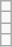<table class="wikitable">
<tr>
<td></td>
</tr>
<tr>
<td></td>
</tr>
<tr>
<td></td>
</tr>
<tr>
<td></td>
</tr>
</table>
